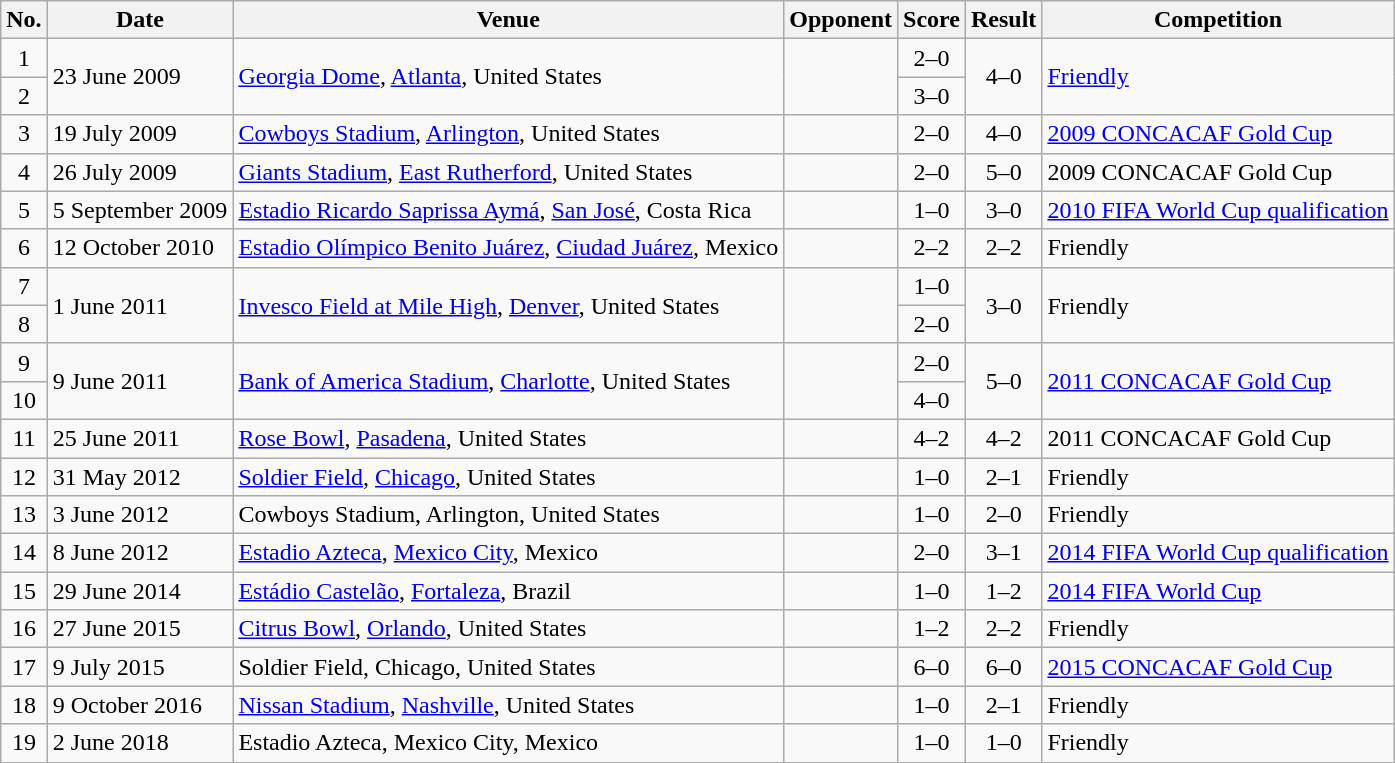<table class="wikitable sortable">
<tr>
<th scope="col">No.</th>
<th scope="col">Date</th>
<th scope="col">Venue</th>
<th scope="col">Opponent</th>
<th scope="col">Score</th>
<th scope="col">Result</th>
<th scope="col">Competition</th>
</tr>
<tr>
<td align="center">1</td>
<td rowspan="2">23 June 2009</td>
<td rowspan="2"><a href='#'>Georgia Dome</a>, <a href='#'>Atlanta</a>, United States</td>
<td rowspan="2"></td>
<td align="center">2–0</td>
<td rowspan=2 style="text-align:center">4–0</td>
<td rowspan="2"><a href='#'>Friendly</a></td>
</tr>
<tr>
<td align="center">2</td>
<td align="center">3–0</td>
</tr>
<tr>
<td align="center">3</td>
<td>19 July 2009</td>
<td><a href='#'>Cowboys Stadium</a>, <a href='#'>Arlington</a>, United States</td>
<td></td>
<td align="center">2–0</td>
<td align="center">4–0</td>
<td><a href='#'>2009 CONCACAF Gold Cup</a></td>
</tr>
<tr>
<td align="center">4</td>
<td>26 July 2009</td>
<td><a href='#'>Giants Stadium</a>, <a href='#'>East Rutherford</a>, United States</td>
<td></td>
<td align="center">2–0</td>
<td align="center">5–0</td>
<td>2009 CONCACAF Gold Cup</td>
</tr>
<tr>
<td align="center">5</td>
<td>5 September 2009</td>
<td><a href='#'>Estadio Ricardo Saprissa Aymá</a>, <a href='#'>San José</a>, Costa Rica</td>
<td></td>
<td align="center">1–0</td>
<td align="center">3–0</td>
<td><a href='#'>2010 FIFA World Cup qualification</a></td>
</tr>
<tr>
<td align="center">6</td>
<td>12 October 2010</td>
<td><a href='#'>Estadio Olímpico Benito Juárez</a>, <a href='#'>Ciudad Juárez</a>, Mexico</td>
<td></td>
<td align="center">2–2</td>
<td align="center">2–2</td>
<td>Friendly</td>
</tr>
<tr>
<td align="center">7</td>
<td rowspan="2">1 June 2011</td>
<td rowspan="2"><a href='#'>Invesco Field at Mile High</a>, <a href='#'>Denver</a>, United States</td>
<td rowspan="2"></td>
<td align="center">1–0</td>
<td rowspan=2 style="text-align:center">3–0</td>
<td rowspan="2">Friendly</td>
</tr>
<tr>
<td align="center">8</td>
<td align="center">2–0</td>
</tr>
<tr>
<td align="center">9</td>
<td rowspan="2">9 June 2011</td>
<td rowspan="2"><a href='#'>Bank of America Stadium</a>, <a href='#'>Charlotte</a>, United States</td>
<td rowspan="2"></td>
<td align="center">2–0</td>
<td rowspan="2" style="text-align:center">5–0</td>
<td rowspan="2"><a href='#'>2011 CONCACAF Gold Cup</a></td>
</tr>
<tr>
<td align="center">10</td>
<td align="center">4–0</td>
</tr>
<tr>
<td align="center">11</td>
<td>25 June 2011</td>
<td><a href='#'>Rose Bowl</a>, <a href='#'>Pasadena</a>, United States</td>
<td></td>
<td align="center">4–2</td>
<td align="center">4–2</td>
<td>2011 CONCACAF Gold Cup</td>
</tr>
<tr>
<td align="center">12</td>
<td>31 May 2012</td>
<td><a href='#'>Soldier Field</a>, <a href='#'>Chicago</a>, United States</td>
<td></td>
<td align="center">1–0</td>
<td align="center">2–1</td>
<td>Friendly</td>
</tr>
<tr>
<td align="center">13</td>
<td>3 June 2012</td>
<td>Cowboys Stadium, Arlington, United States</td>
<td></td>
<td align="center">1–0</td>
<td align="center">2–0</td>
<td>Friendly</td>
</tr>
<tr>
<td align="center">14</td>
<td>8 June 2012</td>
<td><a href='#'>Estadio Azteca</a>, <a href='#'>Mexico City</a>, Mexico</td>
<td></td>
<td align="center">2–0</td>
<td align="center">3–1</td>
<td><a href='#'>2014 FIFA World Cup qualification</a></td>
</tr>
<tr>
<td align="center">15</td>
<td>29 June 2014</td>
<td><a href='#'>Estádio Castelão</a>, <a href='#'>Fortaleza</a>, Brazil</td>
<td></td>
<td align="center">1–0</td>
<td align="center">1–2</td>
<td><a href='#'>2014 FIFA World Cup</a></td>
</tr>
<tr>
<td align="center">16</td>
<td>27 June 2015</td>
<td><a href='#'>Citrus Bowl</a>, <a href='#'>Orlando</a>, United States</td>
<td></td>
<td align="center">1–2</td>
<td align="center">2–2</td>
<td>Friendly</td>
</tr>
<tr>
<td align="center">17</td>
<td>9 July 2015</td>
<td>Soldier Field, Chicago, United States</td>
<td></td>
<td align="center">6–0</td>
<td align="center">6–0</td>
<td><a href='#'>2015 CONCACAF Gold Cup</a></td>
</tr>
<tr>
<td align="center">18</td>
<td>9 October 2016</td>
<td><a href='#'>Nissan Stadium</a>, <a href='#'>Nashville</a>, United States</td>
<td></td>
<td align="center">1–0</td>
<td align="center">2–1</td>
<td>Friendly</td>
</tr>
<tr>
<td align="center">19</td>
<td>2 June 2018</td>
<td>Estadio Azteca, Mexico City, Mexico</td>
<td></td>
<td align="center">1–0</td>
<td align="center">1–0</td>
<td>Friendly</td>
</tr>
</table>
